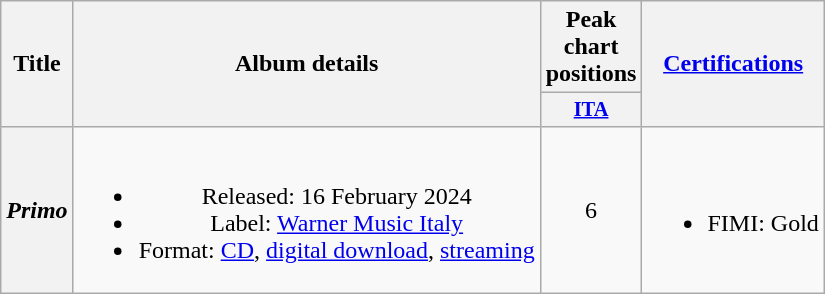<table class="wikitable plainrowheaders" style="text-align:center;">
<tr>
<th scope="col" rowspan="2">Title</th>
<th scope="col" rowspan="2">Album details</th>
<th scope="col" colspan="1">Peak chart positions</th>
<th scope="col" rowspan="2"><a href='#'>Certifications</a></th>
</tr>
<tr>
<th scope="col" style="width:3em;font-size:85%;"><a href='#'>ITA</a><br></th>
</tr>
<tr>
<th scope="row"><em>Primo</em></th>
<td><br><ul><li>Released: 16 February 2024</li><li>Label: <a href='#'>Warner Music Italy</a></li><li>Format: <a href='#'>CD</a>, <a href='#'>digital download</a>, <a href='#'>streaming</a></li></ul></td>
<td>6</td>
<td><br><ul><li>FIMI: Gold</li></ul></td>
</tr>
</table>
